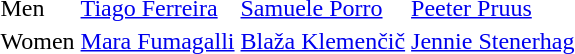<table>
<tr>
<td align="left">Men</td>
<td> <a href='#'>Tiago Ferreira</a></td>
<td> <a href='#'>Samuele Porro</a></td>
<td> <a href='#'>Peeter Pruus</a></td>
</tr>
<tr>
<td align="left">Women</td>
<td> <a href='#'>Mara Fumagalli</a></td>
<td> <a href='#'>Blaža Klemenčič</a></td>
<td> <a href='#'>Jennie Stenerhag</a></td>
</tr>
</table>
